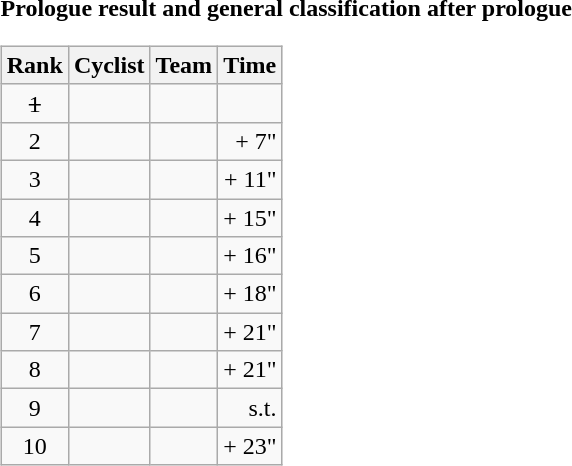<table>
<tr>
<td><strong>Prologue result and general classification after prologue</strong><br><table class="wikitable">
<tr>
<th scope="col">Rank</th>
<th scope="col">Cyclist</th>
<th scope="col">Team</th>
<th scope="col">Time</th>
</tr>
<tr>
<td style="text-align:center;"><del>1</del></td>
<td><del></del> </td>
<td><del></del></td>
<td style="text-align:right;"><del></del></td>
</tr>
<tr>
<td style="text-align:center;">2</td>
<td></td>
<td></td>
<td style="text-align:right;">+ 7"</td>
</tr>
<tr>
<td style="text-align:center;">3</td>
<td></td>
<td></td>
<td style="text-align:right;">+ 11"</td>
</tr>
<tr>
<td style="text-align:center;">4</td>
<td></td>
<td></td>
<td style="text-align:right;">+ 15"</td>
</tr>
<tr>
<td style="text-align:center;">5</td>
<td></td>
<td></td>
<td style="text-align:right;">+ 16"</td>
</tr>
<tr>
<td style="text-align:center;">6</td>
<td></td>
<td></td>
<td style="text-align:right;">+ 18"</td>
</tr>
<tr>
<td style="text-align:center;">7</td>
<td></td>
<td></td>
<td style="text-align:right;">+ 21"</td>
</tr>
<tr>
<td style="text-align:center;">8</td>
<td></td>
<td></td>
<td style="text-align:right;">+ 21"</td>
</tr>
<tr>
<td style="text-align:center;">9</td>
<td></td>
<td></td>
<td style="text-align:right;">s.t.</td>
</tr>
<tr>
<td style="text-align:center;">10</td>
<td></td>
<td></td>
<td style="text-align:right;">+ 23"</td>
</tr>
</table>
</td>
</tr>
</table>
